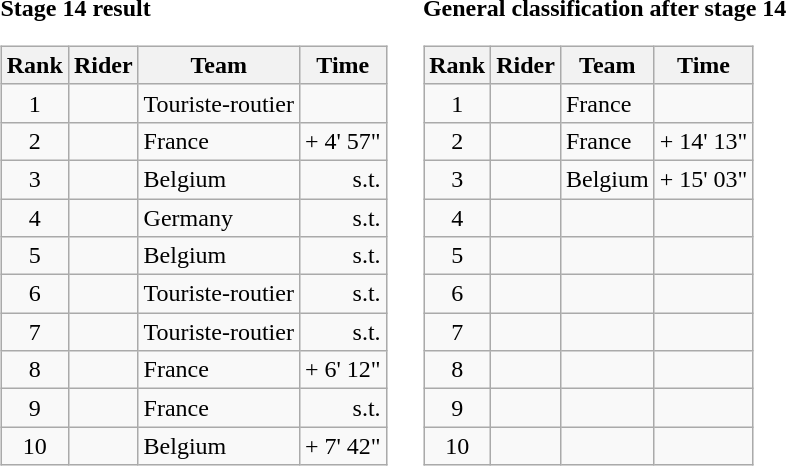<table>
<tr>
<td><strong>Stage 14 result</strong><br><table class="wikitable">
<tr>
<th scope="col">Rank</th>
<th scope="col">Rider</th>
<th scope="col">Team</th>
<th scope="col">Time</th>
</tr>
<tr>
<td style="text-align:center;">1</td>
<td></td>
<td>Touriste-routier</td>
<td style="text-align:right;"></td>
</tr>
<tr>
<td style="text-align:center;">2</td>
<td></td>
<td>France</td>
<td style="text-align:right;">+ 4' 57"</td>
</tr>
<tr>
<td style="text-align:center;">3</td>
<td></td>
<td>Belgium</td>
<td style="text-align:right;">s.t.</td>
</tr>
<tr>
<td style="text-align:center;">4</td>
<td></td>
<td>Germany</td>
<td style="text-align:right;">s.t.</td>
</tr>
<tr>
<td style="text-align:center;">5</td>
<td></td>
<td>Belgium</td>
<td style="text-align:right;">s.t.</td>
</tr>
<tr>
<td style="text-align:center;">6</td>
<td></td>
<td>Touriste-routier</td>
<td style="text-align:right;">s.t.</td>
</tr>
<tr>
<td style="text-align:center;">7</td>
<td></td>
<td>Touriste-routier</td>
<td style="text-align:right;">s.t.</td>
</tr>
<tr>
<td style="text-align:center;">8</td>
<td></td>
<td>France</td>
<td style="text-align:right;">+ 6' 12"</td>
</tr>
<tr>
<td style="text-align:center;">9</td>
<td></td>
<td>France</td>
<td style="text-align:right;">s.t.</td>
</tr>
<tr>
<td style="text-align:center;">10</td>
<td></td>
<td>Belgium</td>
<td style="text-align:right;">+ 7' 42"</td>
</tr>
</table>
</td>
<td></td>
<td><strong>General classification after stage 14</strong><br><table class="wikitable">
<tr>
<th scope="col">Rank</th>
<th scope="col">Rider</th>
<th scope="col">Team</th>
<th scope="col">Time</th>
</tr>
<tr>
<td style="text-align:center;">1</td>
<td></td>
<td>France</td>
<td style="text-align:right;"></td>
</tr>
<tr>
<td style="text-align:center;">2</td>
<td></td>
<td>France</td>
<td style="text-align:right;">+ 14' 13"</td>
</tr>
<tr>
<td style="text-align:center;">3</td>
<td></td>
<td>Belgium</td>
<td style="text-align:right;">+ 15' 03"</td>
</tr>
<tr>
<td style="text-align:center;">4</td>
<td></td>
<td></td>
<td></td>
</tr>
<tr>
<td style="text-align:center;">5</td>
<td></td>
<td></td>
<td></td>
</tr>
<tr>
<td style="text-align:center;">6</td>
<td></td>
<td></td>
<td></td>
</tr>
<tr>
<td style="text-align:center;">7</td>
<td></td>
<td></td>
<td></td>
</tr>
<tr>
<td style="text-align:center;">8</td>
<td></td>
<td></td>
<td></td>
</tr>
<tr>
<td style="text-align:center;">9</td>
<td></td>
<td></td>
<td></td>
</tr>
<tr>
<td style="text-align:center;">10</td>
<td></td>
<td></td>
<td></td>
</tr>
</table>
</td>
</tr>
</table>
